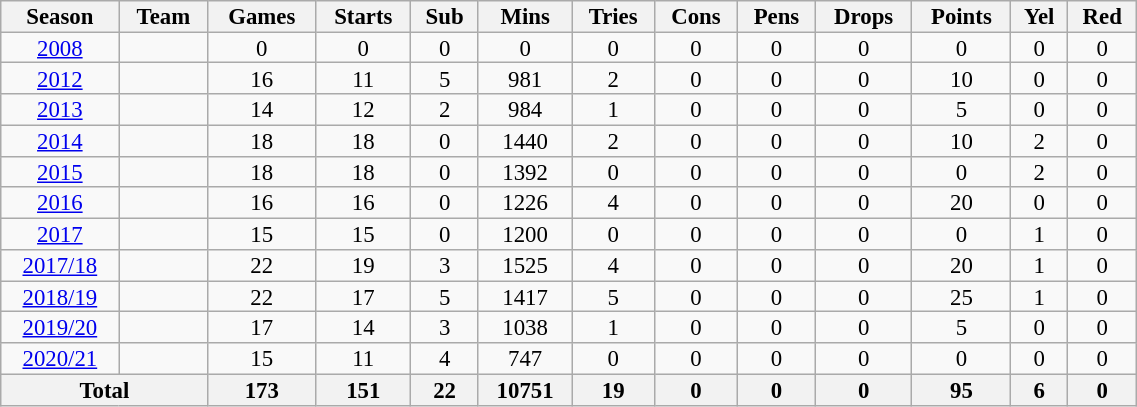<table class="wikitable" style="text-align:center; line-height:90%; font-size:95%; width:60%;">
<tr>
<th>Season</th>
<th>Team</th>
<th>Games</th>
<th>Starts</th>
<th>Sub</th>
<th>Mins</th>
<th>Tries</th>
<th>Cons</th>
<th>Pens</th>
<th>Drops</th>
<th>Points</th>
<th>Yel</th>
<th>Red</th>
</tr>
<tr>
<td><a href='#'>2008</a></td>
<td></td>
<td>0</td>
<td>0</td>
<td>0</td>
<td>0</td>
<td>0</td>
<td>0</td>
<td>0</td>
<td>0</td>
<td>0</td>
<td>0</td>
<td>0</td>
</tr>
<tr>
<td><a href='#'>2012</a></td>
<td></td>
<td>16</td>
<td>11</td>
<td>5</td>
<td>981</td>
<td>2</td>
<td>0</td>
<td>0</td>
<td>0</td>
<td>10</td>
<td>0</td>
<td>0</td>
</tr>
<tr>
<td><a href='#'>2013</a></td>
<td></td>
<td>14</td>
<td>12</td>
<td>2</td>
<td>984</td>
<td>1</td>
<td>0</td>
<td>0</td>
<td>0</td>
<td>5</td>
<td>0</td>
<td>0</td>
</tr>
<tr>
<td><a href='#'>2014</a></td>
<td></td>
<td>18</td>
<td>18</td>
<td>0</td>
<td>1440</td>
<td>2</td>
<td>0</td>
<td>0</td>
<td>0</td>
<td>10</td>
<td>2</td>
<td>0</td>
</tr>
<tr>
<td><a href='#'>2015</a></td>
<td></td>
<td>18</td>
<td>18</td>
<td>0</td>
<td>1392</td>
<td>0</td>
<td>0</td>
<td>0</td>
<td>0</td>
<td>0</td>
<td>2</td>
<td>0</td>
</tr>
<tr>
<td><a href='#'>2016</a></td>
<td></td>
<td>16</td>
<td>16</td>
<td>0</td>
<td>1226</td>
<td>4</td>
<td>0</td>
<td>0</td>
<td>0</td>
<td>20</td>
<td>0</td>
<td>0</td>
</tr>
<tr>
<td><a href='#'>2017</a></td>
<td></td>
<td>15</td>
<td>15</td>
<td>0</td>
<td>1200</td>
<td>0</td>
<td>0</td>
<td>0</td>
<td>0</td>
<td>0</td>
<td>1</td>
<td>0</td>
</tr>
<tr>
<td><a href='#'>2017/18</a></td>
<td></td>
<td>22</td>
<td>19</td>
<td>3</td>
<td>1525</td>
<td>4</td>
<td>0</td>
<td>0</td>
<td>0</td>
<td>20</td>
<td>1</td>
<td>0</td>
</tr>
<tr>
<td><a href='#'>2018/19</a></td>
<td></td>
<td>22</td>
<td>17</td>
<td>5</td>
<td>1417</td>
<td>5</td>
<td>0</td>
<td>0</td>
<td>0</td>
<td>25</td>
<td>1</td>
<td>0</td>
</tr>
<tr>
<td><a href='#'>2019/20</a></td>
<td></td>
<td>17</td>
<td>14</td>
<td>3</td>
<td>1038</td>
<td>1</td>
<td>0</td>
<td>0</td>
<td>0</td>
<td>5</td>
<td>0</td>
<td>0</td>
</tr>
<tr>
<td><a href='#'>2020/21</a></td>
<td></td>
<td>15</td>
<td>11</td>
<td>4</td>
<td>747</td>
<td>0</td>
<td>0</td>
<td>0</td>
<td>0</td>
<td>0</td>
<td>0</td>
<td>0</td>
</tr>
<tr>
<th colspan="2">Total</th>
<th><strong>173</strong></th>
<th><strong>151</strong></th>
<th><strong>22</strong></th>
<th><strong>10751</strong></th>
<th><strong>19</strong></th>
<th><strong>0</strong></th>
<th><strong>0</strong></th>
<th><strong>0</strong></th>
<th><strong>95</strong></th>
<th><strong>6</strong></th>
<th><strong>0</strong></th>
</tr>
</table>
